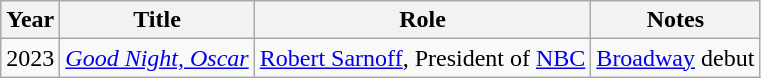<table class="wikitable">
<tr>
<th>Year</th>
<th>Title</th>
<th>Role</th>
<th class="unsortable">Notes</th>
</tr>
<tr>
<td>2023</td>
<td><em><a href='#'>Good Night, Oscar</a></em></td>
<td><a href='#'>Robert Sarnoff</a>, President of <a href='#'>NBC</a></td>
<td><a href='#'>Broadway</a> debut</td>
</tr>
</table>
